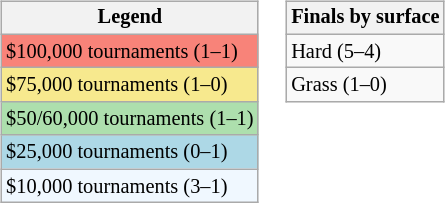<table>
<tr valign=top>
<td><br><table class="wikitable" style="font-size:85%">
<tr>
<th>Legend</th>
</tr>
<tr style="background:#f88379;">
<td>$100,000 tournaments (1–1)</td>
</tr>
<tr style="background:#f7e98e;">
<td>$75,000 tournaments (1–0)</td>
</tr>
<tr style="background:#addfad;">
<td>$50/60,000 tournaments (1–1)</td>
</tr>
<tr style="background:lightblue;">
<td>$25,000 tournaments (0–1)</td>
</tr>
<tr style="background:#f0f8ff;">
<td>$10,000 tournaments (3–1)</td>
</tr>
</table>
</td>
<td><br><table class="wikitable" style="font-size:85%">
<tr>
<th>Finals by surface</th>
</tr>
<tr>
<td>Hard (5–4)</td>
</tr>
<tr>
<td>Grass (1–0)</td>
</tr>
</table>
</td>
</tr>
</table>
